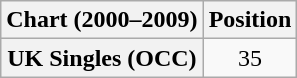<table class="wikitable plainrowheaders" style="text-align:center">
<tr>
<th scope="col">Chart (2000–2009)</th>
<th scope="col">Position</th>
</tr>
<tr>
<th scope="row">UK Singles (OCC)</th>
<td>35</td>
</tr>
</table>
